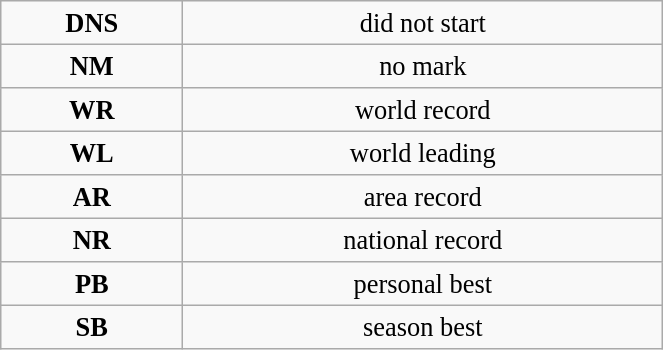<table class="wikitable" style=" text-align:center; font-size:110%;" width="35%">
<tr>
<td><strong>DNS</strong></td>
<td>did not start</td>
</tr>
<tr>
<td><strong>NM</strong></td>
<td>no mark</td>
</tr>
<tr>
<td><strong>WR</strong></td>
<td>world record</td>
</tr>
<tr>
<td><strong>WL</strong></td>
<td>world leading</td>
</tr>
<tr>
<td><strong>AR</strong></td>
<td>area record</td>
</tr>
<tr>
<td><strong>NR</strong></td>
<td>national record</td>
</tr>
<tr>
<td><strong>PB</strong></td>
<td>personal best</td>
</tr>
<tr>
<td><strong>SB</strong></td>
<td>season best</td>
</tr>
</table>
